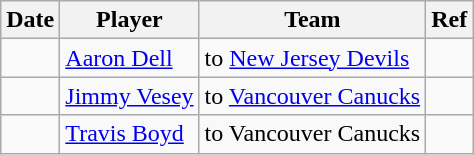<table class="wikitable">
<tr>
<th>Date</th>
<th>Player</th>
<th>Team</th>
<th>Ref</th>
</tr>
<tr>
<td></td>
<td><a href='#'>Aaron Dell</a></td>
<td>to <a href='#'>New Jersey Devils</a></td>
<td></td>
</tr>
<tr>
<td></td>
<td><a href='#'>Jimmy Vesey</a></td>
<td>to <a href='#'>Vancouver Canucks</a></td>
<td></td>
</tr>
<tr>
<td></td>
<td><a href='#'>Travis Boyd</a></td>
<td>to Vancouver Canucks</td>
<td></td>
</tr>
</table>
